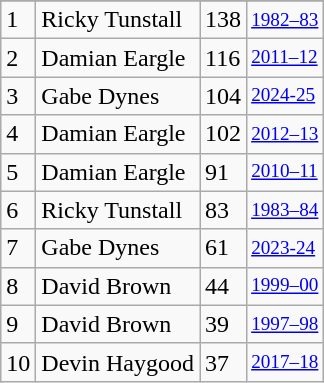<table class="wikitable">
<tr>
</tr>
<tr>
<td>1</td>
<td>Ricky Tunstall</td>
<td>138</td>
<td style="font-size:80%;"><a href='#'>1982–83</a></td>
</tr>
<tr>
<td>2</td>
<td>Damian Eargle</td>
<td>116</td>
<td style="font-size:80%;"><a href='#'>2011–12</a></td>
</tr>
<tr>
<td>3</td>
<td>Gabe Dynes</td>
<td>104</td>
<td style="font-size:80%;"><a href='#'>2024-25</a></td>
</tr>
<tr>
<td>4</td>
<td>Damian Eargle</td>
<td>102</td>
<td style="font-size:80%;"><a href='#'>2012–13</a></td>
</tr>
<tr>
<td>5</td>
<td>Damian Eargle</td>
<td>91</td>
<td style="font-size:80%;"><a href='#'>2010–11</a></td>
</tr>
<tr>
<td>6</td>
<td>Ricky Tunstall</td>
<td>83</td>
<td style="font-size:80%;"><a href='#'>1983–84</a></td>
</tr>
<tr>
<td>7</td>
<td>Gabe Dynes</td>
<td>61</td>
<td style="font-size:80%;"><a href='#'>2023-24</a></td>
</tr>
<tr>
<td>8</td>
<td>David Brown</td>
<td>44</td>
<td style="font-size:80%;"><a href='#'>1999–00</a></td>
</tr>
<tr>
<td>9</td>
<td>David Brown</td>
<td>39</td>
<td style="font-size:80%;"><a href='#'>1997–98</a></td>
</tr>
<tr>
<td>10</td>
<td>Devin Haygood</td>
<td>37</td>
<td style="font-size:80%;"><a href='#'>2017–18</a></td>
</tr>
</table>
